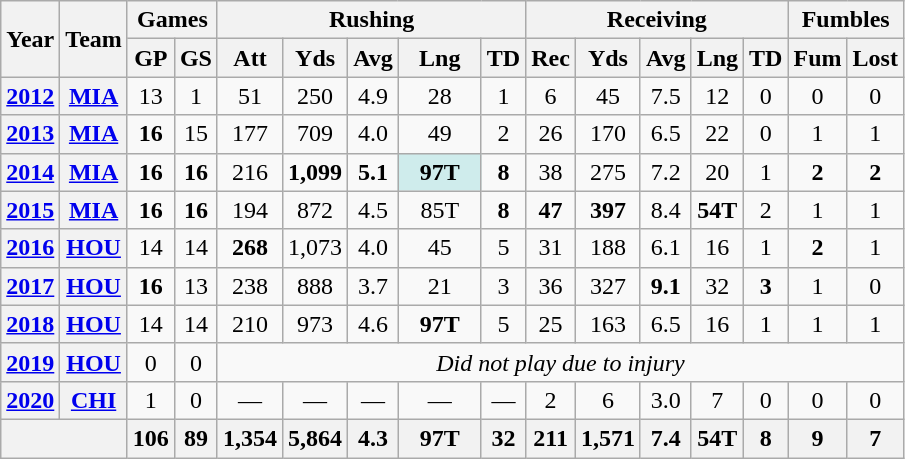<table class="wikitable" style="text-align:center">
<tr>
<th rowspan="2">Year</th>
<th rowspan="2">Team</th>
<th colspan="2">Games</th>
<th colspan="5">Rushing</th>
<th colspan="5">Receiving</th>
<th colspan="2">Fumbles</th>
</tr>
<tr>
<th>GP</th>
<th>GS</th>
<th>Att</th>
<th>Yds</th>
<th>Avg</th>
<th>Lng</th>
<th>TD</th>
<th>Rec</th>
<th>Yds</th>
<th>Avg</th>
<th>Lng</th>
<th>TD</th>
<th>Fum</th>
<th>Lost</th>
</tr>
<tr>
<th><a href='#'>2012</a></th>
<th><a href='#'>MIA</a></th>
<td>13</td>
<td>1</td>
<td>51</td>
<td>250</td>
<td>4.9</td>
<td>28</td>
<td>1</td>
<td>6</td>
<td>45</td>
<td>7.5</td>
<td>12</td>
<td>0</td>
<td>0</td>
<td>0</td>
</tr>
<tr>
<th><a href='#'>2013</a></th>
<th><a href='#'>MIA</a></th>
<td><strong>16</strong></td>
<td>15</td>
<td>177</td>
<td>709</td>
<td>4.0</td>
<td>49</td>
<td>2</td>
<td>26</td>
<td>170</td>
<td>6.5</td>
<td>22</td>
<td>0</td>
<td>1</td>
<td>1</td>
</tr>
<tr>
<th><a href='#'>2014</a></th>
<th><a href='#'>MIA</a></th>
<td><strong>16</strong></td>
<td><strong>16</strong></td>
<td>216</td>
<td><strong>1,099</strong></td>
<td><strong>5.1</strong></td>
<td style="background:#cfecec; width:3em;"><strong>97T</strong></td>
<td><strong>8</strong></td>
<td>38</td>
<td>275</td>
<td>7.2</td>
<td>20</td>
<td>1</td>
<td><strong>2</strong></td>
<td><strong>2</strong></td>
</tr>
<tr>
<th><a href='#'>2015</a></th>
<th><a href='#'>MIA</a></th>
<td><strong>16</strong></td>
<td><strong>16</strong></td>
<td>194</td>
<td>872</td>
<td>4.5</td>
<td>85T</td>
<td><strong>8</strong></td>
<td><strong>47</strong></td>
<td><strong>397</strong></td>
<td>8.4</td>
<td><strong>54T</strong></td>
<td>2</td>
<td>1</td>
<td>1</td>
</tr>
<tr>
<th><a href='#'>2016</a></th>
<th><a href='#'>HOU</a></th>
<td>14</td>
<td>14</td>
<td><strong>268</strong></td>
<td>1,073</td>
<td>4.0</td>
<td>45</td>
<td>5</td>
<td>31</td>
<td>188</td>
<td>6.1</td>
<td>16</td>
<td>1</td>
<td><strong>2</strong></td>
<td>1</td>
</tr>
<tr>
<th><a href='#'>2017</a></th>
<th><a href='#'>HOU</a></th>
<td><strong>16</strong></td>
<td>13</td>
<td>238</td>
<td>888</td>
<td>3.7</td>
<td>21</td>
<td>3</td>
<td>36</td>
<td>327</td>
<td><strong>9.1</strong></td>
<td>32</td>
<td><strong>3</strong></td>
<td>1</td>
<td>0</td>
</tr>
<tr>
<th><a href='#'>2018</a></th>
<th><a href='#'>HOU</a></th>
<td>14</td>
<td>14</td>
<td>210</td>
<td>973</td>
<td>4.6</td>
<td><strong>97T</strong></td>
<td>5</td>
<td>25</td>
<td>163</td>
<td>6.5</td>
<td>16</td>
<td>1</td>
<td>1</td>
<td>1</td>
</tr>
<tr>
<th><a href='#'>2019</a></th>
<th><a href='#'>HOU</a></th>
<td>0</td>
<td>0</td>
<td colspan="12"><em>Did not play due to injury</em></td>
</tr>
<tr>
<th><a href='#'>2020</a></th>
<th><a href='#'>CHI</a></th>
<td>1</td>
<td>0</td>
<td>—</td>
<td>—</td>
<td>—</td>
<td>—</td>
<td>—</td>
<td>2</td>
<td>6</td>
<td>3.0</td>
<td>7</td>
<td>0</td>
<td>0</td>
<td>0</td>
</tr>
<tr>
<th colspan="2"></th>
<th>106</th>
<th>89</th>
<th>1,354</th>
<th>5,864</th>
<th>4.3</th>
<th>97T</th>
<th>32</th>
<th>211</th>
<th>1,571</th>
<th>7.4</th>
<th>54T</th>
<th>8</th>
<th>9</th>
<th>7</th>
</tr>
</table>
